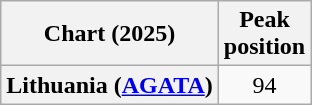<table class="wikitable sortable plainrowheaders" style="text-align:center">
<tr>
<th scope="col">Chart (2025)</th>
<th scope="col">Peak<br>position</th>
</tr>
<tr>
<th scope="row">Lithuania (<a href='#'>AGATA</a>)</th>
<td>94</td>
</tr>
</table>
